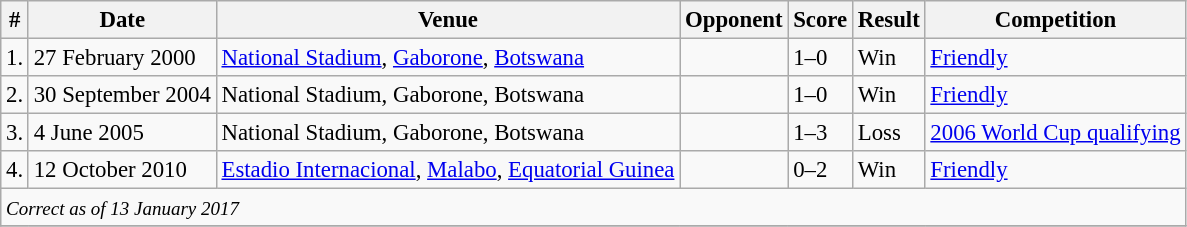<table class="wikitable" style="font-size:95%;">
<tr>
<th>#</th>
<th>Date</th>
<th>Venue</th>
<th>Opponent</th>
<th>Score</th>
<th>Result</th>
<th>Competition</th>
</tr>
<tr>
<td>1.</td>
<td>27 February 2000</td>
<td><a href='#'>National Stadium</a>, <a href='#'>Gaborone</a>, <a href='#'>Botswana</a></td>
<td></td>
<td>1–0</td>
<td>Win</td>
<td><a href='#'>Friendly</a></td>
</tr>
<tr>
<td>2.</td>
<td>30 September 2004</td>
<td>National Stadium, Gaborone, Botswana</td>
<td></td>
<td>1–0</td>
<td>Win</td>
<td><a href='#'>Friendly</a></td>
</tr>
<tr>
<td>3.</td>
<td>4 June 2005</td>
<td>National Stadium, Gaborone, Botswana</td>
<td></td>
<td>1–3</td>
<td>Loss</td>
<td><a href='#'>2006 World Cup qualifying</a></td>
</tr>
<tr>
<td>4.</td>
<td>12 October 2010</td>
<td><a href='#'>Estadio Internacional</a>, <a href='#'>Malabo</a>, <a href='#'>Equatorial Guinea</a></td>
<td></td>
<td>0–2</td>
<td>Win</td>
<td><a href='#'>Friendly</a></td>
</tr>
<tr>
<td colspan="12"><small><em>Correct as of 13 January 2017</em></small></td>
</tr>
<tr>
</tr>
</table>
